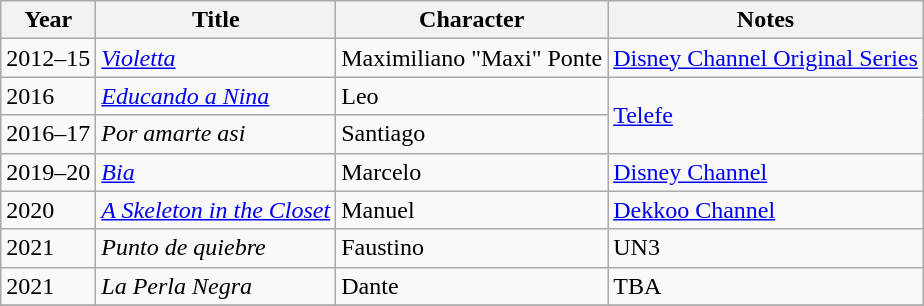<table class="wikitable">
<tr>
<th>Year</th>
<th>Title</th>
<th>Character</th>
<th>Notes</th>
</tr>
<tr>
<td>2012–15</td>
<td><em><a href='#'>Violetta</a></em></td>
<td>Maximiliano "Maxi" Ponte</td>
<td><a href='#'>Disney Channel Original Series</a></td>
</tr>
<tr>
<td>2016</td>
<td><em><a href='#'>Educando a Nina</a></em></td>
<td>Leo</td>
<td rowspan=2><a href='#'>Telefe</a></td>
</tr>
<tr>
<td>2016–17</td>
<td><em>Por amarte asi</em></td>
<td>Santiago</td>
</tr>
<tr>
<td>2019–20</td>
<td><em><a href='#'>Bia</a></em></td>
<td>Marcelo</td>
<td><a href='#'>Disney Channel</a></td>
</tr>
<tr>
<td>2020</td>
<td><em><a href='#'>A Skeleton in the Closet</a></em></td>
<td>Manuel</td>
<td><a href='#'>Dekkoo Channel</a></td>
</tr>
<tr>
<td>2021</td>
<td><em>Punto de quiebre</em></td>
<td>Faustino</td>
<td>UN3</td>
</tr>
<tr>
<td>2021</td>
<td><em>La Perla Negra</em></td>
<td>Dante</td>
<td>TBA</td>
</tr>
<tr>
</tr>
</table>
